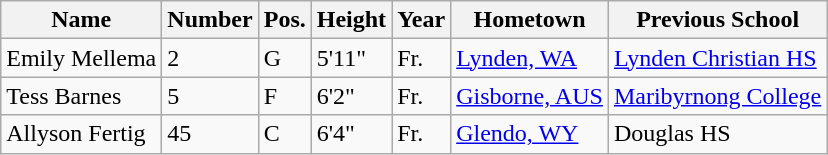<table class="wikitable sortable" border="1">
<tr>
<th>Name</th>
<th>Number</th>
<th>Pos.</th>
<th>Height</th>
<th>Year</th>
<th>Hometown</th>
<th class="unsortable">Previous School</th>
</tr>
<tr>
<td>Emily Mellema</td>
<td>2</td>
<td>G</td>
<td>5'11"</td>
<td>Fr.</td>
<td><a href='#'>Lynden, WA</a></td>
<td><a href='#'>Lynden Christian HS</a></td>
</tr>
<tr>
<td>Tess Barnes</td>
<td>5</td>
<td>F</td>
<td>6'2"</td>
<td>Fr.</td>
<td><a href='#'>Gisborne, AUS</a></td>
<td><a href='#'>Maribyrnong College</a></td>
</tr>
<tr>
<td>Allyson Fertig</td>
<td>45</td>
<td>C</td>
<td>6'4"</td>
<td>Fr.</td>
<td><a href='#'>Glendo, WY</a></td>
<td>Douglas HS</td>
</tr>
</table>
